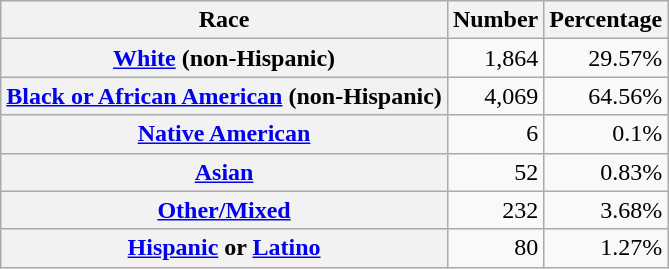<table class="wikitable" style="text-align:right">
<tr>
<th scope="col">Race</th>
<th scope="col">Number</th>
<th scope="col">Percentage</th>
</tr>
<tr>
<th scope="row"><a href='#'>White</a> (non-Hispanic)</th>
<td>1,864</td>
<td>29.57%</td>
</tr>
<tr>
<th scope="row"><a href='#'>Black or African American</a> (non-Hispanic)</th>
<td>4,069</td>
<td>64.56%</td>
</tr>
<tr>
<th scope="row"><a href='#'>Native American</a></th>
<td>6</td>
<td>0.1%</td>
</tr>
<tr>
<th scope="row"><a href='#'>Asian</a></th>
<td>52</td>
<td>0.83%</td>
</tr>
<tr>
<th scope="row"><a href='#'>Other/Mixed</a></th>
<td>232</td>
<td>3.68%</td>
</tr>
<tr>
<th scope="row"><a href='#'>Hispanic</a> or <a href='#'>Latino</a></th>
<td>80</td>
<td>1.27%</td>
</tr>
</table>
